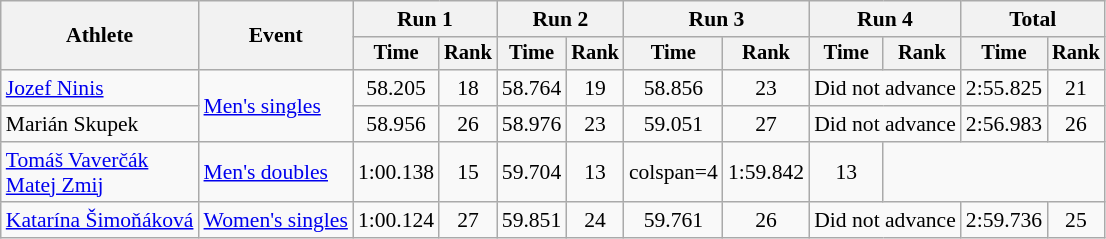<table class="wikitable" style="font-size:90%">
<tr>
<th rowspan="2">Athlete</th>
<th rowspan="2">Event</th>
<th colspan=2>Run 1</th>
<th colspan=2>Run 2</th>
<th colspan=2>Run 3</th>
<th colspan=2>Run 4</th>
<th colspan=2>Total</th>
</tr>
<tr style="font-size:95%">
<th>Time</th>
<th>Rank</th>
<th>Time</th>
<th>Rank</th>
<th>Time</th>
<th>Rank</th>
<th>Time</th>
<th>Rank</th>
<th>Time</th>
<th>Rank</th>
</tr>
<tr align=center>
<td align=left><a href='#'>Jozef Ninis</a></td>
<td align=left rowspan=2><a href='#'>Men's singles</a></td>
<td>58.205</td>
<td>18</td>
<td>58.764</td>
<td>19</td>
<td>58.856</td>
<td>23</td>
<td colspan="2">Did not advance</td>
<td>2:55.825</td>
<td>21</td>
</tr>
<tr align=center>
<td align=left>Marián Skupek</td>
<td>58.956</td>
<td>26</td>
<td>58.976</td>
<td>23</td>
<td>59.051</td>
<td>27</td>
<td colspan="2">Did not advance</td>
<td>2:56.983</td>
<td>26</td>
</tr>
<tr align=center>
<td align=left><a href='#'>Tomáš Vaverčák</a><br><a href='#'>Matej Zmij</a></td>
<td align=left><a href='#'>Men's doubles</a></td>
<td>1:00.138</td>
<td>15</td>
<td>59.704</td>
<td>13</td>
<td>colspan=4 </td>
<td>1:59.842</td>
<td>13</td>
</tr>
<tr align=center>
<td align=left><a href='#'>Katarína Šimoňáková</a></td>
<td align=left><a href='#'>Women's singles</a></td>
<td>1:00.124</td>
<td>27</td>
<td>59.851</td>
<td>24</td>
<td>59.761</td>
<td>26</td>
<td colspan="2">Did not advance</td>
<td>2:59.736</td>
<td>25</td>
</tr>
</table>
